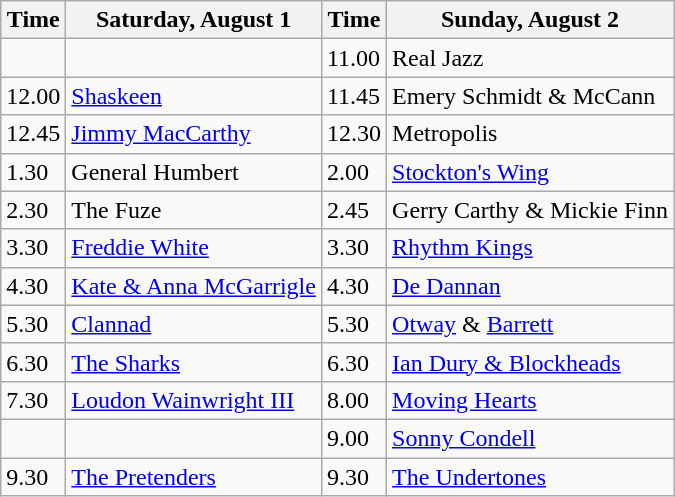<table class="wikitable">
<tr>
<th>Time</th>
<th>Saturday, August 1</th>
<th>Time</th>
<th>Sunday, August 2</th>
</tr>
<tr>
<td></td>
<td></td>
<td>11.00</td>
<td>Real Jazz</td>
</tr>
<tr>
<td>12.00</td>
<td><a href='#'>Shaskeen</a></td>
<td>11.45</td>
<td>Emery Schmidt & McCann</td>
</tr>
<tr>
<td>12.45</td>
<td><a href='#'>Jimmy MacCarthy</a></td>
<td>12.30</td>
<td>Metropolis</td>
</tr>
<tr>
<td>1.30</td>
<td>General Humbert</td>
<td>2.00</td>
<td><a href='#'>Stockton's Wing</a></td>
</tr>
<tr>
<td>2.30</td>
<td>The Fuze</td>
<td>2.45</td>
<td>Gerry Carthy & Mickie Finn</td>
</tr>
<tr>
<td>3.30</td>
<td><a href='#'>Freddie White</a></td>
<td>3.30</td>
<td><a href='#'>Rhythm Kings</a></td>
</tr>
<tr>
<td>4.30</td>
<td><a href='#'>Kate & Anna McGarrigle</a></td>
<td>4.30</td>
<td><a href='#'>De Dannan</a></td>
</tr>
<tr>
<td>5.30</td>
<td><a href='#'>Clannad</a></td>
<td>5.30</td>
<td><a href='#'>Otway</a> & <a href='#'>Barrett</a></td>
</tr>
<tr>
<td>6.30</td>
<td><a href='#'>The Sharks</a></td>
<td>6.30</td>
<td><a href='#'>Ian Dury & Blockheads</a></td>
</tr>
<tr>
<td>7.30</td>
<td><a href='#'>Loudon Wainwright III</a></td>
<td>8.00</td>
<td><a href='#'>Moving Hearts</a></td>
</tr>
<tr>
<td></td>
<td></td>
<td>9.00</td>
<td><a href='#'>Sonny Condell</a></td>
</tr>
<tr>
<td>9.30</td>
<td><a href='#'>The Pretenders</a></td>
<td>9.30</td>
<td><a href='#'>The Undertones</a></td>
</tr>
</table>
